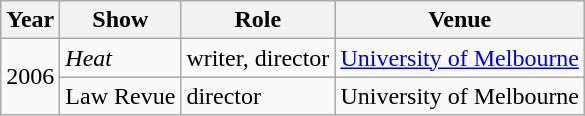<table class="wikitable">
<tr>
<th>Year</th>
<th>Show</th>
<th>Role</th>
<th>Venue</th>
</tr>
<tr>
<td rowspan="2">2006</td>
<td><em>Heat</em></td>
<td>writer, director</td>
<td><a href='#'>University of Melbourne</a></td>
</tr>
<tr>
<td>Law Revue</td>
<td>director</td>
<td>University of Melbourne</td>
</tr>
</table>
